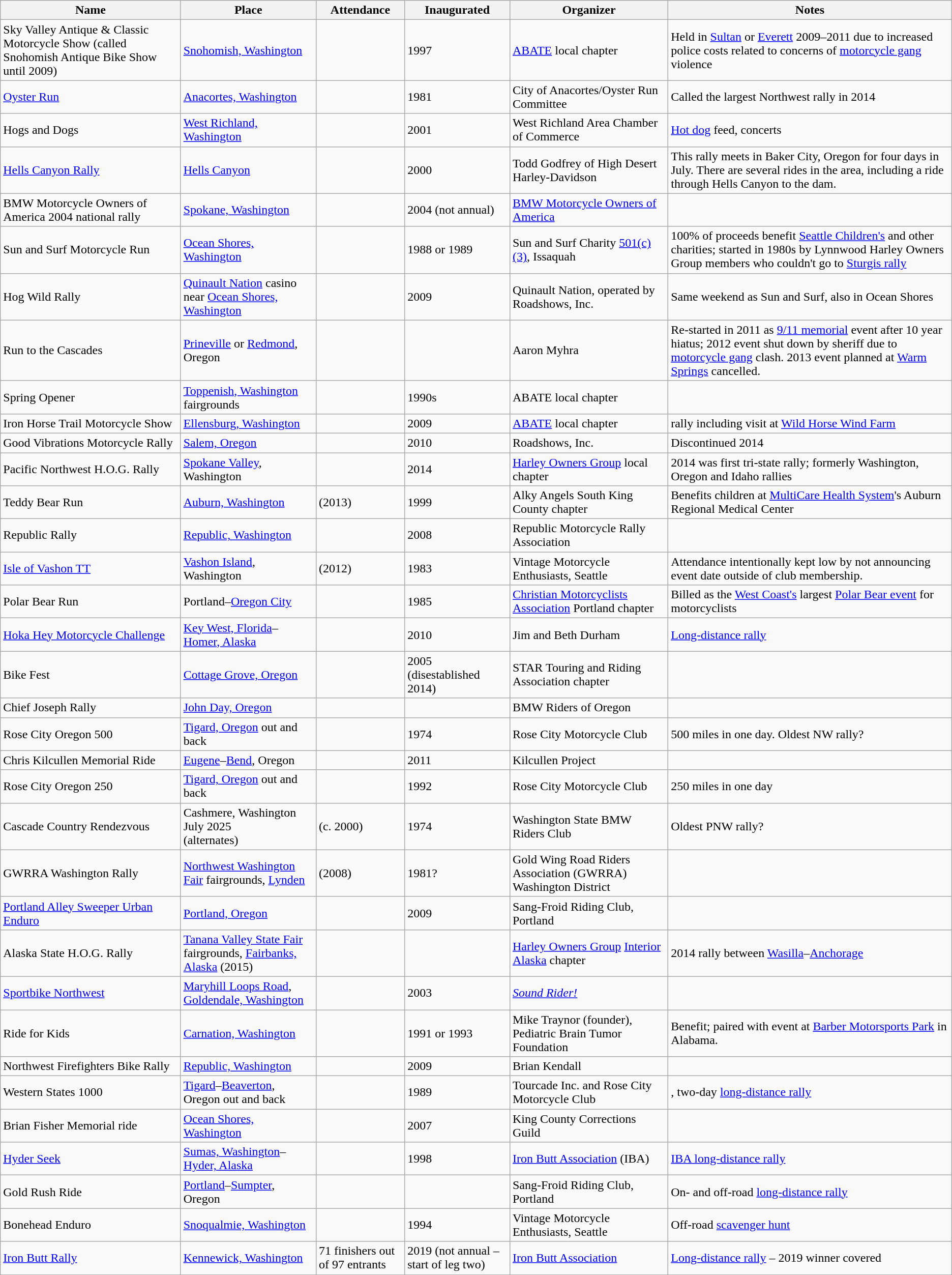<table class="wikitable sortable">
<tr>
<th>Name</th>
<th>Place</th>
<th>Attendance</th>
<th>Inaugurated</th>
<th>Organizer</th>
<th scope="col" class="unsortable">Notes</th>
</tr>
<tr>
<td>Sky Valley Antique & Classic Motorcycle Show (called Snohomish Antique Bike Show until 2009)</td>
<td><a href='#'>Snohomish, Washington</a></td>
<td></td>
<td>1997</td>
<td><a href='#'>ABATE</a> local chapter</td>
<td>Held in <a href='#'>Sultan</a> or <a href='#'>Everett</a> 2009–2011 due to increased police costs related to concerns of <a href='#'>motorcycle gang</a> violence</td>
</tr>
<tr>
<td><a href='#'>Oyster Run</a></td>
<td><a href='#'>Anacortes, Washington</a></td>
<td></td>
<td>1981</td>
<td>City of Anacortes/Oyster Run Committee</td>
<td>Called the largest Northwest rally in 2014</td>
</tr>
<tr>
<td>Hogs and Dogs</td>
<td><a href='#'>West Richland, Washington</a></td>
<td></td>
<td>2001</td>
<td>West Richland Area Chamber of Commerce</td>
<td><a href='#'>Hot dog</a> feed, concerts</td>
</tr>
<tr>
<td><a href='#'>Hells Canyon Rally</a></td>
<td><a href='#'>Hells Canyon</a></td>
<td></td>
<td>2000</td>
<td>Todd Godfrey of High Desert Harley-Davidson</td>
<td>This rally meets in Baker City, Oregon for four days in July. There are several rides in the area, including a ride through Hells Canyon to the dam.</td>
</tr>
<tr>
<td>BMW Motorcycle Owners of America 2004 national rally</td>
<td><a href='#'>Spokane, Washington</a></td>
<td></td>
<td>2004 (not annual)</td>
<td><a href='#'>BMW Motorcycle Owners of America</a></td>
<td></td>
</tr>
<tr>
<td>Sun and Surf Motorcycle Run</td>
<td><a href='#'>Ocean Shores, Washington</a></td>
<td></td>
<td>1988 or 1989</td>
<td>Sun and Surf Charity <a href='#'>501(c)(3)</a>, Issaquah</td>
<td>100% of proceeds benefit <a href='#'>Seattle Children's</a> and other charities; started in 1980s by Lynnwood Harley Owners Group members who couldn't go to <a href='#'>Sturgis rally</a></td>
</tr>
<tr>
<td>Hog Wild Rally</td>
<td><a href='#'>Quinault Nation</a> casino near <a href='#'>Ocean Shores, Washington</a></td>
<td></td>
<td>2009</td>
<td>Quinault Nation, operated by Roadshows, Inc.</td>
<td>Same weekend as Sun and Surf, also in Ocean Shores</td>
</tr>
<tr>
<td>Run to the Cascades</td>
<td><a href='#'>Prineville</a> or <a href='#'>Redmond</a>, Oregon</td>
<td></td>
<td></td>
<td>Aaron Myhra</td>
<td>Re-started in 2011 as <a href='#'>9/11 memorial</a> event after 10 year hiatus; 2012 event shut down by sheriff due to <a href='#'>motorcycle gang</a> clash. 2013 event planned at <a href='#'>Warm Springs</a> cancelled.</td>
</tr>
<tr>
<td>Spring Opener</td>
<td><a href='#'>Toppenish, Washington</a> fairgrounds</td>
<td></td>
<td>1990s</td>
<td>ABATE local chapter</td>
<td></td>
</tr>
<tr>
<td>Iron Horse Trail Motorcycle Show</td>
<td><a href='#'>Ellensburg, Washington</a></td>
<td></td>
<td>2009</td>
<td><a href='#'>ABATE</a> local chapter</td>
<td> rally including visit at <a href='#'>Wild Horse Wind Farm</a></td>
</tr>
<tr>
<td>Good Vibrations Motorcycle Rally</td>
<td><a href='#'>Salem, Oregon</a></td>
<td></td>
<td>2010</td>
<td>Roadshows, Inc.</td>
<td>Discontinued 2014</td>
</tr>
<tr>
<td>Pacific Northwest H.O.G. Rally</td>
<td><a href='#'>Spokane Valley</a>, Washington</td>
<td></td>
<td>2014</td>
<td><a href='#'>Harley Owners Group</a> local chapter</td>
<td>2014 was first tri-state rally; formerly Washington, Oregon and Idaho rallies</td>
</tr>
<tr>
<td>Teddy Bear Run</td>
<td><a href='#'>Auburn, Washington</a></td>
<td> (2013)</td>
<td>1999</td>
<td>Alky Angels South King County chapter</td>
<td>Benefits children at <a href='#'>MultiCare Health System</a>'s Auburn Regional Medical Center</td>
</tr>
<tr>
<td>Republic Rally</td>
<td><a href='#'>Republic, Washington</a></td>
<td></td>
<td>2008</td>
<td>Republic Motorcycle Rally Association</td>
<td></td>
</tr>
<tr>
<td><a href='#'>Isle of Vashon TT</a></td>
<td><a href='#'>Vashon Island</a>, Washington</td>
<td> (2012)</td>
<td>1983</td>
<td>Vintage Motorcycle Enthusiasts, Seattle</td>
<td>Attendance intentionally kept low by not announcing event date outside of club membership.</td>
</tr>
<tr>
<td>Polar Bear Run</td>
<td>Portland–<a href='#'>Oregon City</a></td>
<td></td>
<td>1985</td>
<td><a href='#'>Christian Motorcyclists Association</a> Portland chapter</td>
<td>Billed as the <a href='#'>West Coast's</a> largest <a href='#'>Polar Bear event</a> for motorcyclists</td>
</tr>
<tr>
<td><a href='#'>Hoka Hey Motorcycle Challenge</a></td>
<td><a href='#'>Key West, Florida</a>–<a href='#'>Homer, Alaska</a></td>
<td></td>
<td>2010</td>
<td>Jim and Beth Durham</td>
<td><a href='#'>Long-distance rally</a></td>
</tr>
<tr>
<td>Bike Fest</td>
<td><a href='#'>Cottage Grove, Oregon</a></td>
<td></td>
<td>2005 (disestablished 2014)</td>
<td>STAR Touring and Riding Association chapter</td>
<td></td>
</tr>
<tr>
<td>Chief Joseph Rally</td>
<td><a href='#'>John Day, Oregon</a></td>
<td></td>
<td></td>
<td>BMW Riders of Oregon</td>
<td></td>
</tr>
<tr>
<td>Rose City Oregon 500</td>
<td><a href='#'>Tigard, Oregon</a> out and back</td>
<td></td>
<td>1974</td>
<td>Rose City Motorcycle Club</td>
<td>500 miles in one day. Oldest NW rally?</td>
</tr>
<tr>
<td>Chris Kilcullen Memorial Ride</td>
<td><a href='#'>Eugene</a>–<a href='#'>Bend</a>, Oregon</td>
<td></td>
<td>2011</td>
<td>Kilcullen Project</td>
<td></td>
</tr>
<tr>
<td>Rose City Oregon 250</td>
<td><a href='#'>Tigard, Oregon</a> out and back</td>
<td></td>
<td>1992</td>
<td>Rose City Motorcycle Club</td>
<td>250 miles in one day</td>
</tr>
<tr>
<td>Cascade Country Rendezvous</td>
<td>Cashmere, Washington July 2025 <br>(alternates)</td>
<td> (c. 2000)</td>
<td>1974</td>
<td>Washington State BMW Riders Club</td>
<td>Oldest PNW rally?</td>
</tr>
<tr>
<td>GWRRA Washington Rally</td>
<td><a href='#'>Northwest Washington Fair</a> fairgrounds, <a href='#'>Lynden</a></td>
<td> (2008)</td>
<td>1981?</td>
<td>Gold Wing Road Riders Association (GWRRA) Washington District</td>
<td></td>
</tr>
<tr>
<td><a href='#'>Portland Alley Sweeper Urban Enduro</a></td>
<td><a href='#'>Portland, Oregon</a></td>
<td></td>
<td>2009</td>
<td>Sang-Froid Riding Club, Portland</td>
<td></td>
</tr>
<tr>
<td>Alaska State H.O.G. Rally</td>
<td><a href='#'>Tanana Valley State Fair</a> fairgrounds, <a href='#'>Fairbanks, Alaska</a> (2015)</td>
<td></td>
<td></td>
<td><a href='#'>Harley Owners Group</a> <a href='#'>Interior Alaska</a> chapter</td>
<td>2014 rally between <a href='#'>Wasilla</a>–<a href='#'>Anchorage</a></td>
</tr>
<tr>
<td><a href='#'>Sportbike Northwest</a></td>
<td><a href='#'>Maryhill Loops Road</a>, <a href='#'>Goldendale, Washington</a></td>
<td></td>
<td>2003</td>
<td><em><a href='#'>Sound Rider!</a></em></td>
<td></td>
</tr>
<tr>
<td>Ride for Kids</td>
<td><a href='#'>Carnation, Washington</a></td>
<td></td>
<td>1991 or 1993</td>
<td>Mike Traynor (founder), Pediatric Brain Tumor Foundation</td>
<td>Benefit; paired with event at <a href='#'>Barber Motorsports Park</a> in Alabama.</td>
</tr>
<tr>
<td>Northwest Firefighters Bike Rally</td>
<td><a href='#'>Republic, Washington</a></td>
<td></td>
<td>2009</td>
<td>Brian Kendall</td>
<td></td>
</tr>
<tr>
<td>Western States 1000</td>
<td><a href='#'>Tigard</a>–<a href='#'>Beaverton</a>, Oregon out and back</td>
<td></td>
<td>1989</td>
<td>Tourcade Inc. and Rose City Motorcycle Club</td>
<td>, two-day <a href='#'>long-distance rally</a></td>
</tr>
<tr>
<td>Brian Fisher Memorial ride</td>
<td><a href='#'>Ocean Shores, Washington</a></td>
<td></td>
<td>2007</td>
<td>King County Corrections Guild</td>
<td></td>
</tr>
<tr>
<td><a href='#'>Hyder Seek</a></td>
<td><a href='#'>Sumas, Washington</a>–<a href='#'>Hyder, Alaska</a></td>
<td></td>
<td>1998</td>
<td><a href='#'>Iron Butt Association</a> (IBA)</td>
<td><a href='#'>IBA long-distance rally</a></td>
</tr>
<tr>
<td>Gold Rush Ride</td>
<td><a href='#'>Portland</a>–<a href='#'>Sumpter</a>, Oregon</td>
<td></td>
<td></td>
<td>Sang-Froid Riding Club, Portland</td>
<td>On- and off-road  <a href='#'>long-distance rally</a></td>
</tr>
<tr>
<td>Bonehead Enduro</td>
<td><a href='#'>Snoqualmie, Washington</a></td>
<td></td>
<td>1994</td>
<td>Vintage Motorcycle Enthusiasts, Seattle</td>
<td>Off-road <a href='#'>scavenger hunt</a></td>
</tr>
<tr>
<td><a href='#'>Iron Butt Rally</a></td>
<td><a href='#'>Kennewick, Washington</a></td>
<td>71 finishers out of 97 entrants</td>
<td>2019 (not annual – start of leg two)</td>
<td><a href='#'>Iron Butt Association</a></td>
<td><a href='#'>Long-distance rally</a> – 2019 winner covered </td>
</tr>
</table>
